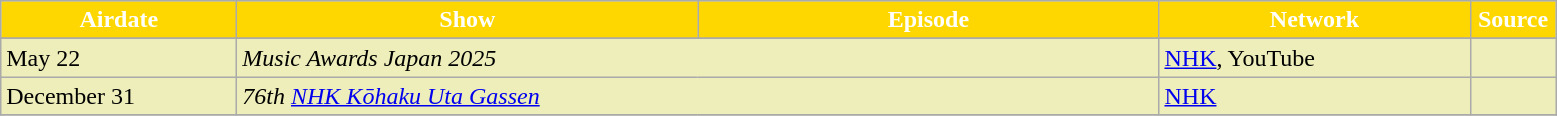<table class="wikitable" style="background:#EEB">
<tr>
<th style="background:gold; color:white; width:150px;">Airdate</th>
<th style="background:gold; color:white; width:300px;">Show</th>
<th style="background:gold; color:white; width:300px;">Episode</th>
<th style="background:gold; color:white; width:200px;">Network</th>
<th style="background:gold; color:white; width:50px;">Source</th>
</tr>
<tr>
</tr>
<tr>
<td>May 22</td>
<td colspan=2><em>Music Awards Japan 2025</em></td>
<td><a href='#'>NHK</a>, YouTube</td>
<td></td>
</tr>
<tr>
<td>December 31</td>
<td colspan=2><em>76th <a href='#'>NHK Kōhaku Uta Gassen</a></em></td>
<td><a href='#'>NHK</a></td>
<td></td>
</tr>
<tr>
</tr>
</table>
